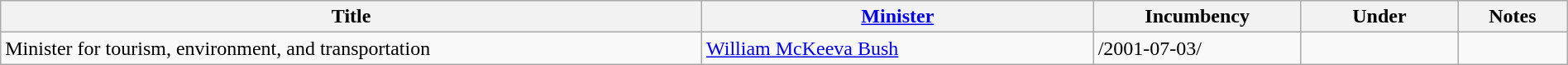<table class="wikitable" style="width:100%;">
<tr>
<th>Title</th>
<th style="width:25%;"><a href='#'>Minister</a></th>
<th style="width:160px;">Incumbency</th>
<th style="width:10%;">Under</th>
<th style="width:7%;">Notes</th>
</tr>
<tr>
<td>Minister for tourism, environment, and transportation</td>
<td><a href='#'>William McKeeva Bush</a></td>
<td>/2001-07-03/</td>
<td></td>
<td></td>
</tr>
</table>
